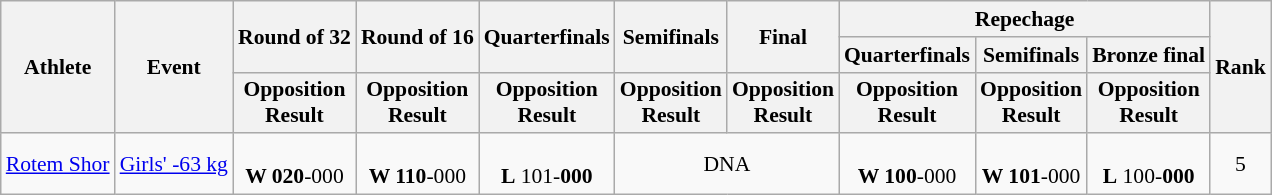<table class="wikitable" border="1" style="font-size:90%">
<tr>
<th rowspan=3>Athlete</th>
<th rowspan=3>Event</th>
<th rowspan=2>Round of 32</th>
<th rowspan=2>Round of 16</th>
<th rowspan=2>Quarterfinals</th>
<th rowspan=2>Semifinals</th>
<th rowspan=2>Final</th>
<th colspan=3>Repechage</th>
<th rowspan=3>Rank</th>
</tr>
<tr>
<th>Quarterfinals</th>
<th>Semifinals</th>
<th>Bronze final</th>
</tr>
<tr>
<th>Opposition<br>Result</th>
<th>Opposition<br>Result</th>
<th>Opposition<br>Result</th>
<th>Opposition<br>Result</th>
<th>Opposition<br>Result</th>
<th>Opposition<br>Result</th>
<th>Opposition<br>Result</th>
<th>Opposition<br>Result</th>
</tr>
<tr align=center>
<td align=left><a href='#'>Rotem Shor</a></td>
<td align=left><a href='#'>Girls' -63 kg</a></td>
<td><br><strong>W 020</strong>-000</td>
<td><br><strong>W 110</strong>-000</td>
<td><br><strong>L</strong> 101-<strong>000</strong></td>
<td colspan=2>DNA</td>
<td><br><strong>W 100</strong>-000</td>
<td><br><strong>W 101</strong>-000</td>
<td><br><strong>L</strong> 100-<strong>000</strong></td>
<td>5</td>
</tr>
</table>
